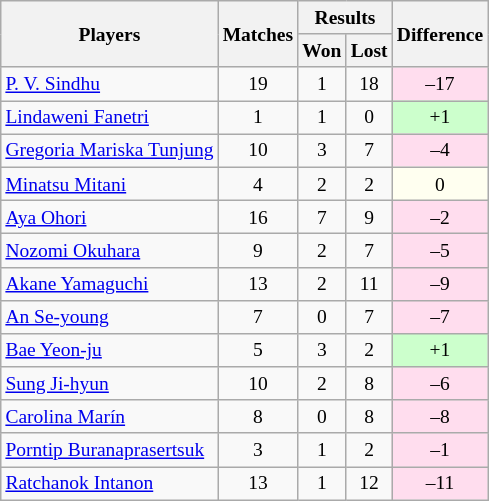<table class=wikitable style="text-align:center; font-size:small">
<tr>
<th rowspan="2">Players</th>
<th rowspan="2">Matches</th>
<th colspan="2">Results</th>
<th rowspan="2">Difference</th>
</tr>
<tr>
<th>Won</th>
<th>Lost</th>
</tr>
<tr>
<td align="left"> <a href='#'>P. V. Sindhu</a></td>
<td>19</td>
<td>1</td>
<td>18</td>
<td bgcolor="#ffddee">–17</td>
</tr>
<tr>
<td align="left"> <a href='#'>Lindaweni Fanetri</a></td>
<td>1</td>
<td>1</td>
<td>0</td>
<td bgcolor="#ccffcc">+1</td>
</tr>
<tr>
<td align="left"> <a href='#'>Gregoria Mariska Tunjung</a></td>
<td>10</td>
<td>3</td>
<td>7</td>
<td bgcolor="#ffddee">–4</td>
</tr>
<tr>
<td align="left"> <a href='#'>Minatsu Mitani</a></td>
<td>4</td>
<td>2</td>
<td>2</td>
<td bgcolor="#fffff0">0</td>
</tr>
<tr>
<td align="left"> <a href='#'>Aya Ohori</a></td>
<td>16</td>
<td>7</td>
<td>9</td>
<td bgcolor="#ffddee">–2</td>
</tr>
<tr>
<td align="left"> <a href='#'>Nozomi Okuhara</a></td>
<td>9</td>
<td>2</td>
<td>7</td>
<td bgcolor="#ffddee">–5</td>
</tr>
<tr>
<td align="left"> <a href='#'>Akane Yamaguchi</a></td>
<td>13</td>
<td>2</td>
<td>11</td>
<td bgcolor="#ffddee">–9</td>
</tr>
<tr>
<td align="left"> <a href='#'>An Se-young</a></td>
<td>7</td>
<td>0</td>
<td>7</td>
<td bgcolor="#ffddee">–7</td>
</tr>
<tr>
<td align="left"> <a href='#'>Bae Yeon-ju</a></td>
<td>5</td>
<td>3</td>
<td>2</td>
<td bgcolor="#ccffcc">+1</td>
</tr>
<tr>
<td align="left"> <a href='#'>Sung Ji-hyun</a></td>
<td>10</td>
<td>2</td>
<td>8</td>
<td bgcolor="#ffddee">–6</td>
</tr>
<tr>
<td align="left"> <a href='#'>Carolina Marín</a></td>
<td>8</td>
<td>0</td>
<td>8</td>
<td bgcolor="#ffddee">–8</td>
</tr>
<tr>
<td align="left"> <a href='#'>Porntip Buranaprasertsuk</a></td>
<td>3</td>
<td>1</td>
<td>2</td>
<td bgcolor="#ffddee">–1</td>
</tr>
<tr>
<td align="left"> <a href='#'>Ratchanok Intanon</a></td>
<td>13</td>
<td>1</td>
<td>12</td>
<td bgcolor="#ffddee">–11</td>
</tr>
</table>
